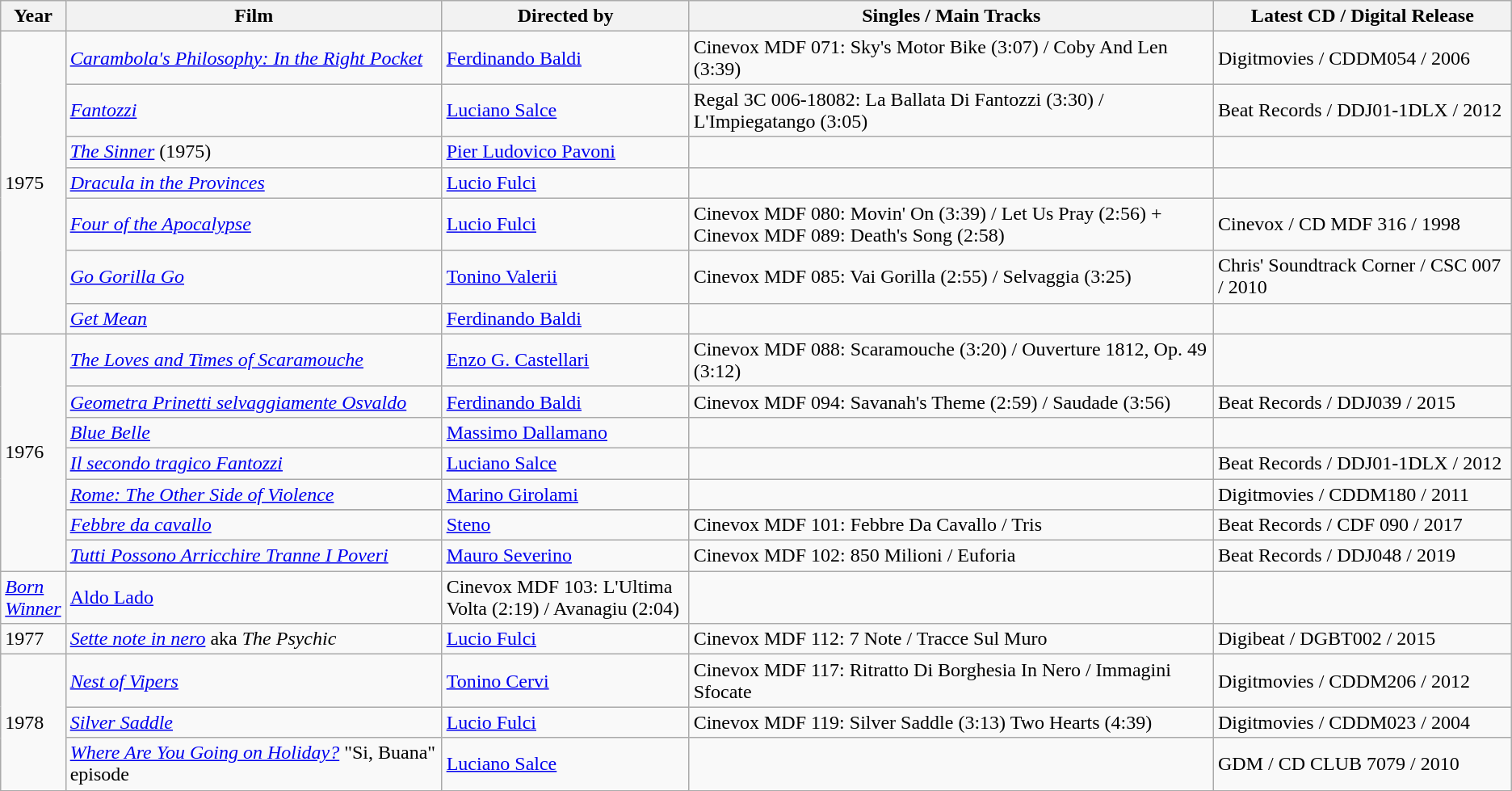<table class="wikitable">
<tr>
<th style="width: 33px;">Year</th>
<th style="width: 350px;">Film</th>
<th style="width: 225px;">Directed by</th>
<th style="width: 500px;">Singles / Main Tracks</th>
<th style="width: 275px;">Latest CD / Digital Release</th>
</tr>
<tr>
<td rowspan="7">1975</td>
<td><em><a href='#'>Carambola's Philosophy: In the Right Pocket</a></em> </td>
<td><a href='#'>Ferdinando Baldi</a></td>
<td>Cinevox MDF 071: Sky's Motor Bike (3:07) / Coby And Len (3:39)</td>
<td>Digitmovies / CDDM054 / 2006</td>
</tr>
<tr>
<td><em><a href='#'>Fantozzi</a></em></td>
<td><a href='#'>Luciano Salce</a></td>
<td>Regal 3C 006-18082: La Ballata Di Fantozzi (3:30) / L'Impiegatango (3:05)</td>
<td>Beat Records / DDJ01-1DLX / 2012</td>
</tr>
<tr>
<td><em><a href='#'>The Sinner</a></em> (1975)</td>
<td><a href='#'>Pier Ludovico Pavoni</a></td>
<td></td>
<td></td>
</tr>
<tr>
<td><em><a href='#'>Dracula in the Provinces</a></em> </td>
<td><a href='#'>Lucio Fulci</a></td>
<td></td>
<td></td>
</tr>
<tr>
<td><em><a href='#'>Four of the Apocalypse</a></em> </td>
<td><a href='#'>Lucio Fulci</a></td>
<td>Cinevox MDF 080: Movin' On (3:39) / Let Us Pray (2:56) + Cinevox MDF 089: Death's Song (2:58)</td>
<td>Cinevox / CD MDF 316 / 1998</td>
</tr>
<tr>
<td><em><a href='#'>Go Gorilla Go</a></em> </td>
<td><a href='#'>Tonino Valerii</a></td>
<td>Cinevox MDF 085: Vai Gorilla (2:55) / Selvaggia (3:25)</td>
<td>Chris' Soundtrack Corner / CSC 007 / 2010</td>
</tr>
<tr>
<td><em><a href='#'>Get Mean</a></em> </td>
<td><a href='#'>Ferdinando Baldi</a></td>
<td></td>
<td></td>
</tr>
<tr>
<td rowspan="8">1976</td>
<td><em><a href='#'>The Loves and Times of Scaramouche</a></em></td>
<td><a href='#'>Enzo G. Castellari</a></td>
<td>Cinevox MDF 088: Scaramouche (3:20) / Ouverture 1812, Op. 49 (3:12)</td>
<td></td>
</tr>
<tr>
<td><em><a href='#'>Geometra Prinetti selvaggiamente Osvaldo</a></em></td>
<td><a href='#'>Ferdinando Baldi</a></td>
<td>Cinevox MDF 094: Savanah's Theme (2:59) / Saudade (3:56)</td>
<td>Beat Records / DDJ039 / 2015</td>
</tr>
<tr>
<td><em><a href='#'>Blue Belle</a></em></td>
<td><a href='#'>Massimo Dallamano</a></td>
<td></td>
<td></td>
</tr>
<tr>
<td><em><a href='#'>Il secondo tragico Fantozzi</a></em></td>
<td><a href='#'>Luciano Salce</a></td>
<td></td>
<td>Beat Records / DDJ01-1DLX / 2012</td>
</tr>
<tr>
<td><em><a href='#'>Rome: The Other Side of Violence</a></em></td>
<td><a href='#'>Marino Girolami</a></td>
<td></td>
<td>Digitmovies / CDDM180 / 2011</td>
</tr>
<tr>
</tr>
<tr>
<td><em><a href='#'>Febbre da cavallo </a></em></td>
<td><a href='#'>Steno</a></td>
<td>Cinevox MDF 101: Febbre Da Cavallo / Tris</td>
<td>Beat Records / CDF 090 / 2017</td>
</tr>
<tr>
<td><em><a href='#'>Tutti Possono Arricchire Tranne I Poveri</a></em></td>
<td><a href='#'>Mauro Severino</a></td>
<td>Cinevox MDF 102: 850 Milioni / Euforia</td>
<td>Beat Records / DDJ048 / 2019</td>
</tr>
<tr>
<td><em><a href='#'>Born Winner</a></em></td>
<td><a href='#'>Aldo Lado</a></td>
<td>Cinevox MDF 103: L'Ultima Volta (2:19) / Avanagiu (2:04)</td>
<td></td>
</tr>
<tr>
<td rowspan="1">1977</td>
<td><em><a href='#'>Sette note in nero</a></em> aka <em>The Psychic</em> </td>
<td><a href='#'>Lucio Fulci</a></td>
<td>Cinevox MDF 112: 7 Note / Tracce Sul Muro</td>
<td>Digibeat / DGBT002 / 2015</td>
</tr>
<tr>
<td rowspan="3">1978</td>
<td><em><a href='#'>Nest of Vipers</a></em></td>
<td><a href='#'>Tonino Cervi</a></td>
<td>Cinevox MDF 117: Ritratto Di Borghesia In Nero / Immagini Sfocate</td>
<td>Digitmovies / CDDM206 / 2012</td>
</tr>
<tr>
<td><em><a href='#'>Silver Saddle</a></em> </td>
<td><a href='#'>Lucio Fulci</a></td>
<td>Cinevox MDF 119: Silver Saddle (3:13) Two Hearts (4:39)</td>
<td>Digitmovies / CDDM023 / 2004</td>
</tr>
<tr>
<td><em><a href='#'>Where Are You Going on Holiday?</a></em> "Si, Buana" episode</td>
<td><a href='#'>Luciano Salce</a></td>
<td></td>
<td>GDM / CD CLUB 7079 / 2010</td>
</tr>
<tr>
</tr>
</table>
